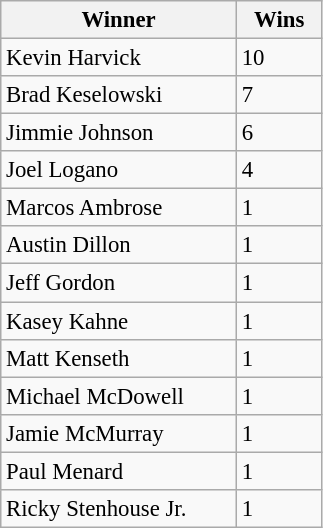<table class="wikitable" style="font-size:95%">
<tr>
<th style="width:150px;">Winner</th>
<th style="width:50px;">Wins</th>
</tr>
<tr>
<td>Kevin Harvick</td>
<td>10</td>
</tr>
<tr>
<td>Brad Keselowski</td>
<td>7</td>
</tr>
<tr>
<td>Jimmie Johnson</td>
<td>6</td>
</tr>
<tr>
<td>Joel Logano</td>
<td>4</td>
</tr>
<tr>
<td>Marcos Ambrose</td>
<td>1</td>
</tr>
<tr>
<td>Austin Dillon</td>
<td>1</td>
</tr>
<tr>
<td>Jeff Gordon</td>
<td>1</td>
</tr>
<tr>
<td>Kasey Kahne</td>
<td>1</td>
</tr>
<tr>
<td>Matt Kenseth</td>
<td>1</td>
</tr>
<tr>
<td>Michael McDowell</td>
<td>1</td>
</tr>
<tr>
<td>Jamie McMurray</td>
<td>1</td>
</tr>
<tr>
<td>Paul Menard</td>
<td>1</td>
</tr>
<tr>
<td>Ricky Stenhouse Jr.</td>
<td>1</td>
</tr>
</table>
